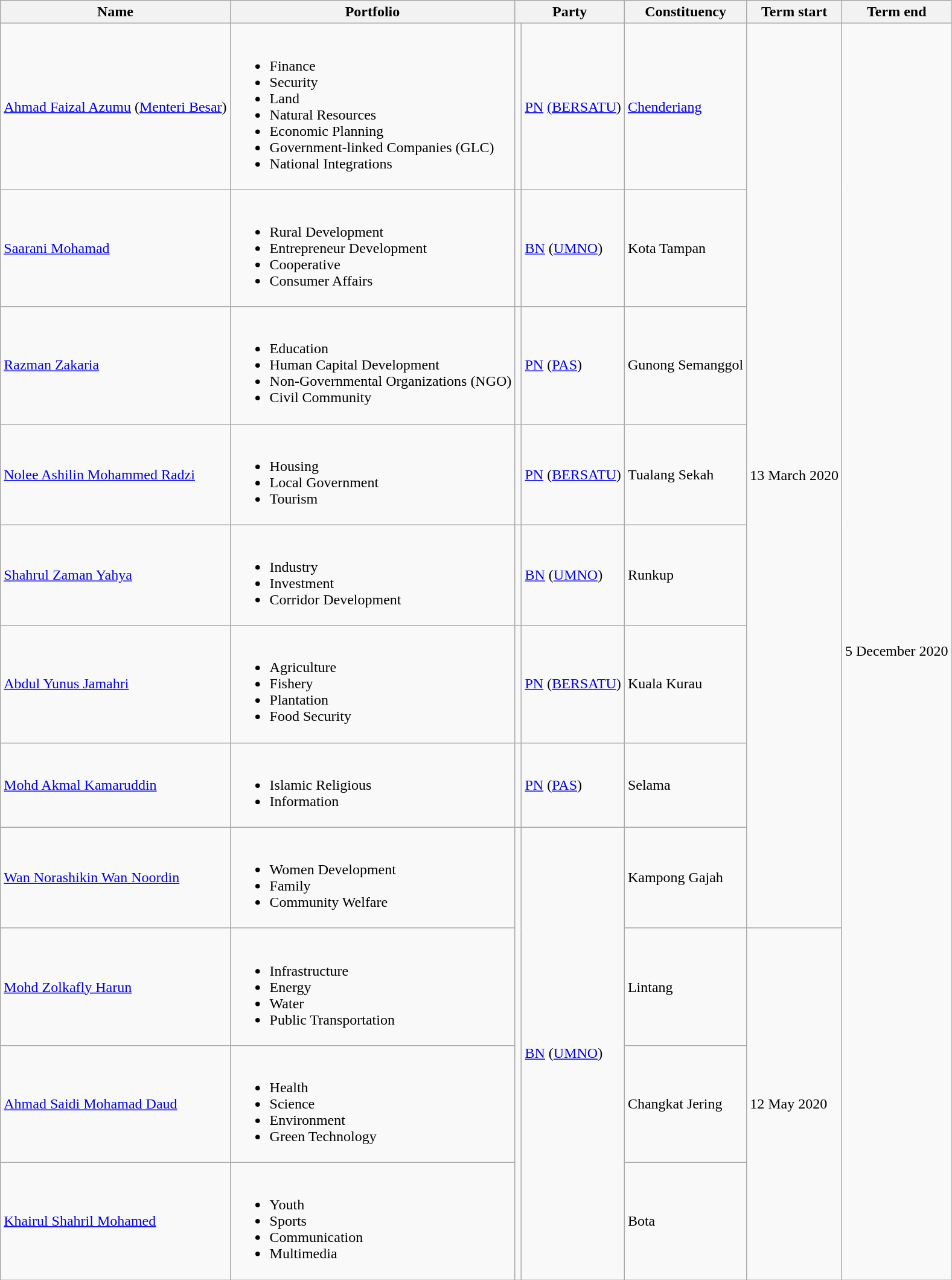<table class="wikitable">
<tr>
<th>Name</th>
<th>Portfolio</th>
<th colspan=2>Party</th>
<th>Constituency</th>
<th>Term start</th>
<th>Term end</th>
</tr>
<tr>
<td><a href='#'>Ahmad Faizal Azumu</a> (<a href='#'>Menteri Besar</a>)</td>
<td><br><ul><li>Finance</li><li>Security</li><li>Land</li><li>Natural Resources</li><li>Economic Planning</li><li>Government-linked Companies (GLC)</li><li>National Integrations</li></ul></td>
<td bgcolor=></td>
<td><a href='#'>PN</a> <a href='#'>(BERSATU</a>)</td>
<td><a href='#'>Chenderiang</a></td>
<td rowspan="8">13 March 2020</td>
<td rowspan="11">5 December 2020</td>
</tr>
<tr>
<td><a href='#'>Saarani Mohamad</a></td>
<td><br><ul><li>Rural Development</li><li>Entrepreneur Development</li><li>Cooperative</li><li>Consumer Affairs</li></ul></td>
<td bgcolor=></td>
<td><a href='#'>BN</a> (<a href='#'>UMNO</a>)</td>
<td>Kota Tampan</td>
</tr>
<tr>
<td><a href='#'>Razman Zakaria</a></td>
<td><br><ul><li>Education</li><li>Human Capital Development</li><li>Non-Governmental Organizations (NGO)</li><li>Civil Community</li></ul></td>
<td bgcolor=></td>
<td><a href='#'>PN</a> (<a href='#'>PAS</a>)</td>
<td>Gunong Semanggol</td>
</tr>
<tr>
<td><a href='#'>Nolee Ashilin Mohammed Radzi</a></td>
<td><br><ul><li>Housing</li><li>Local Government</li><li>Tourism</li></ul></td>
<td bgcolor=></td>
<td><a href='#'>PN</a> (<a href='#'>BERSATU</a>)</td>
<td>Tualang Sekah</td>
</tr>
<tr>
<td><a href='#'>Shahrul Zaman Yahya</a></td>
<td><br><ul><li>Industry</li><li>Investment</li><li>Corridor Development</li></ul></td>
<td bgcolor=></td>
<td><a href='#'>BN</a> (<a href='#'>UMNO</a>)</td>
<td>Runkup</td>
</tr>
<tr>
<td><a href='#'>Abdul Yunus Jamahri</a></td>
<td><br><ul><li>Agriculture</li><li>Fishery</li><li>Plantation</li><li>Food Security</li></ul></td>
<td bgcolor=></td>
<td><a href='#'>PN</a> (<a href='#'>BERSATU</a>)</td>
<td>Kuala Kurau</td>
</tr>
<tr>
<td><a href='#'>Mohd Akmal Kamaruddin</a></td>
<td><br><ul><li>Islamic Religious</li><li>Information</li></ul></td>
<td bgcolor=></td>
<td><a href='#'>PN</a> (<a href='#'>PAS</a>)</td>
<td>Selama</td>
</tr>
<tr>
<td><a href='#'>Wan Norashikin Wan Noordin</a></td>
<td><br><ul><li>Women Development</li><li>Family</li><li>Community Welfare</li></ul></td>
<td rowspan=4 bgcolor=></td>
<td rowspan="4"><a href='#'>BN</a> (<a href='#'>UMNO</a>)</td>
<td>Kampong Gajah</td>
</tr>
<tr>
<td><a href='#'>Mohd Zolkafly Harun</a></td>
<td><br><ul><li>Infrastructure</li><li>Energy</li><li>Water</li><li>Public Transportation</li></ul></td>
<td>Lintang</td>
<td rowspan="3">12 May 2020</td>
</tr>
<tr>
<td><a href='#'>Ahmad Saidi Mohamad Daud</a></td>
<td><br><ul><li>Health</li><li>Science</li><li>Environment</li><li>Green Technology</li></ul></td>
<td>Changkat Jering</td>
</tr>
<tr>
<td><a href='#'>Khairul Shahril Mohamed</a></td>
<td><br><ul><li>Youth</li><li>Sports</li><li>Communication</li><li>Multimedia</li></ul></td>
<td>Bota</td>
</tr>
</table>
